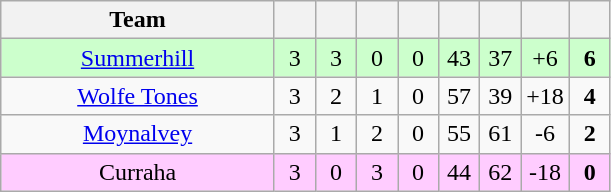<table class="wikitable" style="text-align:center">
<tr>
<th style="width:175px;">Team</th>
<th width="20"></th>
<th width="20"></th>
<th width="20"></th>
<th width="20"></th>
<th width="20"></th>
<th width="20"></th>
<th width="20"></th>
<th width="20"></th>
</tr>
<tr style="background:#cfc;">
<td><a href='#'>Summerhill</a></td>
<td>3</td>
<td>3</td>
<td>0</td>
<td>0</td>
<td>43</td>
<td>37</td>
<td>+6</td>
<td><strong>6</strong></td>
</tr>
<tr>
<td><a href='#'>Wolfe Tones</a></td>
<td>3</td>
<td>2</td>
<td>1</td>
<td>0</td>
<td>57</td>
<td>39</td>
<td>+18</td>
<td><strong>4</strong></td>
</tr>
<tr>
<td><a href='#'>Moynalvey</a></td>
<td>3</td>
<td>1</td>
<td>2</td>
<td>0</td>
<td>55</td>
<td>61</td>
<td>-6</td>
<td><strong>2</strong></td>
</tr>
<tr style="background:#fcf;">
<td>Curraha</td>
<td>3</td>
<td>0</td>
<td>3</td>
<td>0</td>
<td>44</td>
<td>62</td>
<td>-18</td>
<td><strong>0</strong></td>
</tr>
</table>
